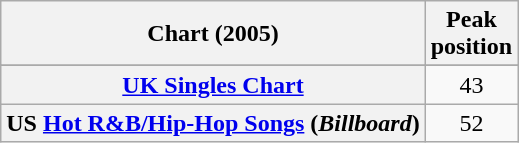<table class="wikitable sortable plainrowheaders">
<tr>
<th scope="col">Chart (2005)</th>
<th scope="col">Peak<br>position</th>
</tr>
<tr>
</tr>
<tr>
</tr>
<tr>
<th scope="row"><a href='#'>UK Singles Chart</a></th>
<td align="center">43</td>
</tr>
<tr>
<th scope="row">US <a href='#'>Hot R&B/Hip-Hop Songs</a> (<em>Billboard</em>)</th>
<td align="center">52</td>
</tr>
</table>
